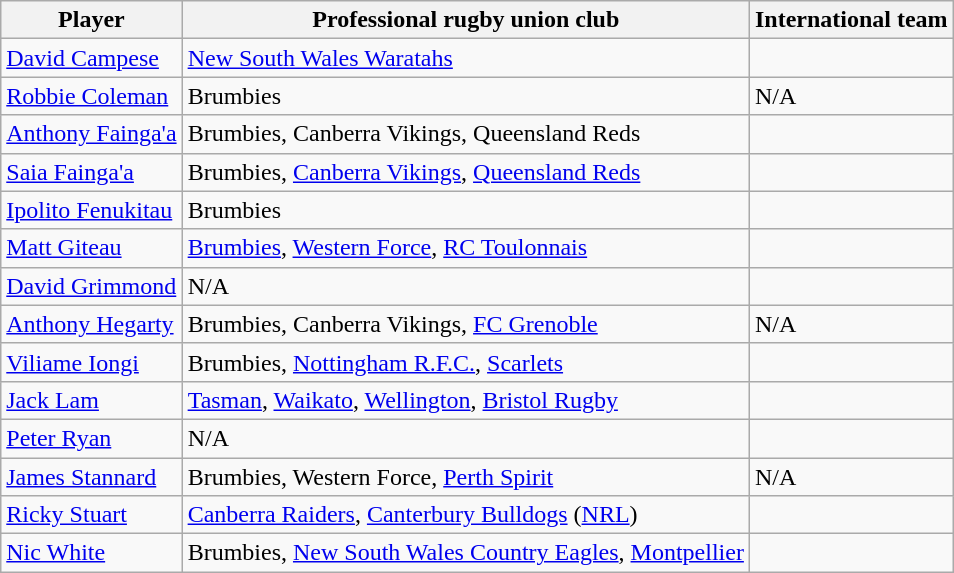<table class="wikitable">
<tr>
<th>Player</th>
<th>Professional rugby union club</th>
<th>International team</th>
</tr>
<tr>
<td><a href='#'>David Campese</a></td>
<td><a href='#'>New South Wales Waratahs</a></td>
<td></td>
</tr>
<tr>
<td><a href='#'>Robbie Coleman</a></td>
<td>Brumbies</td>
<td>N/A</td>
</tr>
<tr>
<td><a href='#'>Anthony Fainga'a</a></td>
<td>Brumbies, Canberra Vikings, Queensland Reds</td>
<td></td>
</tr>
<tr>
<td><a href='#'>Saia Fainga'a</a></td>
<td>Brumbies, <a href='#'>Canberra Vikings</a>, <a href='#'>Queensland Reds</a></td>
<td></td>
</tr>
<tr>
<td><a href='#'>Ipolito Fenukitau</a></td>
<td>Brumbies</td>
<td></td>
</tr>
<tr>
<td><a href='#'>Matt Giteau</a></td>
<td><a href='#'>Brumbies</a>, <a href='#'>Western Force</a>, <a href='#'>RC Toulonnais</a></td>
<td></td>
</tr>
<tr>
<td><a href='#'>David Grimmond</a></td>
<td>N/A</td>
<td></td>
</tr>
<tr>
<td><a href='#'>Anthony Hegarty</a></td>
<td>Brumbies, Canberra Vikings, <a href='#'>FC Grenoble</a></td>
<td>N/A</td>
</tr>
<tr>
<td><a href='#'>Viliame Iongi</a></td>
<td>Brumbies, <a href='#'>Nottingham R.F.C.</a>, <a href='#'>Scarlets</a></td>
<td></td>
</tr>
<tr>
<td><a href='#'>Jack Lam</a></td>
<td><a href='#'>Tasman</a>, <a href='#'>Waikato</a>, <a href='#'>Wellington</a>, <a href='#'>Bristol Rugby</a></td>
<td></td>
</tr>
<tr>
<td><a href='#'>Peter Ryan</a></td>
<td>N/A</td>
<td></td>
</tr>
<tr>
<td><a href='#'>James Stannard</a></td>
<td>Brumbies, Western Force, <a href='#'>Perth Spirit</a></td>
<td>N/A</td>
</tr>
<tr>
<td><a href='#'>Ricky Stuart</a></td>
<td><a href='#'>Canberra Raiders</a>, <a href='#'>Canterbury Bulldogs</a> (<a href='#'>NRL</a>)</td>
<td></td>
</tr>
<tr>
<td><a href='#'>Nic White</a></td>
<td>Brumbies, <a href='#'>New South Wales Country Eagles</a>, <a href='#'>Montpellier</a></td>
<td></td>
</tr>
</table>
